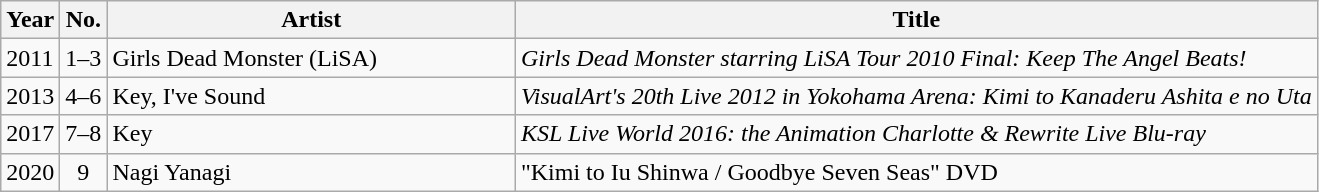<table class="wikitable" border="1">
<tr>
<th>Year</th>
<th>No.</th>
<th width="265">Artist</th>
<th>Title</th>
</tr>
<tr>
<td>2011</td>
<td align="center">1–3</td>
<td>Girls Dead Monster (LiSA)</td>
<td><em>Girls Dead Monster starring LiSA Tour 2010 Final: Keep The Angel Beats!</em></td>
</tr>
<tr>
<td>2013</td>
<td align="center">4–6</td>
<td>Key, I've Sound</td>
<td><em>VisualArt's 20th Live 2012 in Yokohama Arena: Kimi to Kanaderu Ashita e no Uta</em></td>
</tr>
<tr>
<td>2017</td>
<td align="center">7–8</td>
<td>Key</td>
<td><em>KSL Live World 2016: the Animation Charlotte & Rewrite Live Blu-ray</em></td>
</tr>
<tr>
<td>2020</td>
<td align="center">9</td>
<td>Nagi Yanagi</td>
<td>"Kimi to Iu Shinwa / Goodbye Seven Seas" DVD</td>
</tr>
</table>
